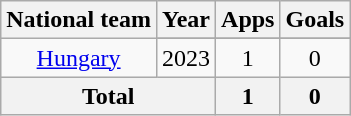<table class=wikitable style="text-align: center">
<tr>
<th>National team</th>
<th>Year</th>
<th>Apps</th>
<th>Goals</th>
</tr>
<tr>
<td rowspan="2"><a href='#'>Hungary</a></td>
</tr>
<tr>
<td>2023</td>
<td>1</td>
<td>0</td>
</tr>
<tr>
<th colspan="2">Total</th>
<th>1</th>
<th>0</th>
</tr>
</table>
